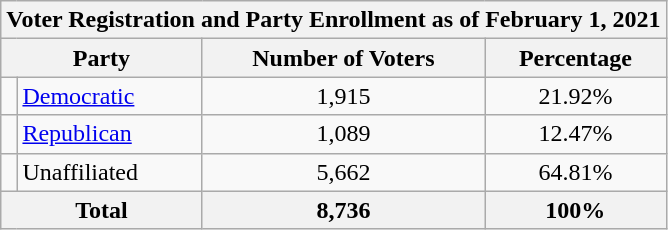<table class=wikitable>
<tr>
<th colspan = 6>Voter Registration and Party Enrollment as of February 1, 2021</th>
</tr>
<tr>
<th colspan = 2>Party</th>
<th>Number of Voters</th>
<th>Percentage</th>
</tr>
<tr>
<td></td>
<td><a href='#'>Democratic</a></td>
<td style="text-align:center;">1,915</td>
<td style="text-align:center;">21.92%</td>
</tr>
<tr>
<td></td>
<td><a href='#'>Republican</a></td>
<td style="text-align:center;">1,089</td>
<td style="text-align:center;">12.47%</td>
</tr>
<tr>
<td></td>
<td>Unaffiliated</td>
<td style="text-align:center;">5,662</td>
<td style="text-align:center;">64.81%</td>
</tr>
<tr>
<th colspan="2">Total</th>
<th style="text-align:center;">8,736</th>
<th style="text-align:center;">100%</th>
</tr>
</table>
